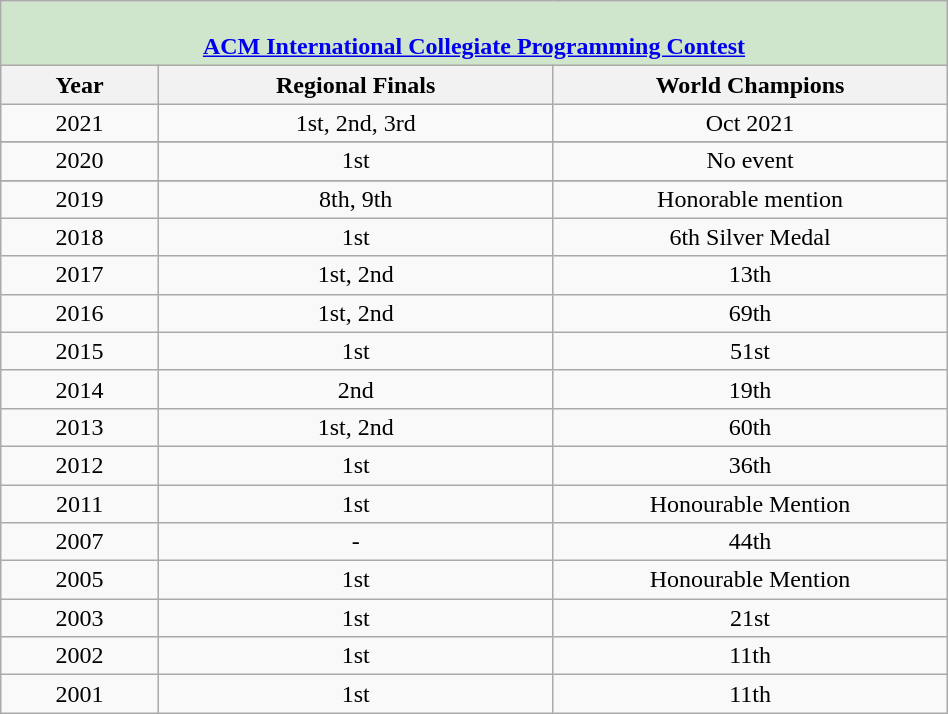<table class="wikitable" style="text-align:center; width:50%;">
<tr>
<th colspan="5" style="width:100%;background:#d0e6cc; text-align:center;"><br> <a href='#'>ACM International Collegiate Programming Contest</a></th>
</tr>
<tr>
<th style="width:10%;">Year</th>
<th style="width:25%;">Regional Finals</th>
<th style="width:25%;">World Champions</th>
</tr>
<tr>
<td>2021</td>
<td>1st, 2nd, 3rd</td>
<td>Oct 2021</td>
</tr>
<tr>
</tr>
<tr>
<td>2020</td>
<td>1st</td>
<td>No event</td>
</tr>
<tr>
</tr>
<tr>
<td>2019</td>
<td>8th, 9th</td>
<td>Honorable mention</td>
</tr>
<tr>
<td>2018</td>
<td>1st</td>
<td>6th Silver Medal </td>
</tr>
<tr>
<td>2017</td>
<td>1st, 2nd</td>
<td>13th</td>
</tr>
<tr>
<td>2016</td>
<td>1st, 2nd</td>
<td>69th</td>
</tr>
<tr>
<td>2015</td>
<td>1st</td>
<td>51st</td>
</tr>
<tr style="text-align:center;">
<td>2014</td>
<td>2nd</td>
<td>19th</td>
</tr>
<tr>
<td>2013</td>
<td>1st, 2nd</td>
<td>60th</td>
</tr>
<tr>
<td>2012</td>
<td>1st</td>
<td>36th</td>
</tr>
<tr>
<td>2011</td>
<td>1st</td>
<td>Honourable Mention</td>
</tr>
<tr>
<td>2007</td>
<td>-</td>
<td>44th</td>
</tr>
<tr>
<td>2005</td>
<td>1st</td>
<td>Honourable Mention</td>
</tr>
<tr>
<td>2003</td>
<td>1st</td>
<td>21st</td>
</tr>
<tr>
<td>2002</td>
<td>1st</td>
<td>11th</td>
</tr>
<tr>
<td>2001</td>
<td>1st</td>
<td>11th</td>
</tr>
</table>
